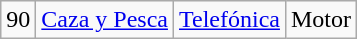<table class="wikitable">
<tr>
<td>90</td>
<td><a href='#'>Caza y Pesca</a></td>
<td><a href='#'>Telefónica</a></td>
<td>Motor</td>
</tr>
</table>
